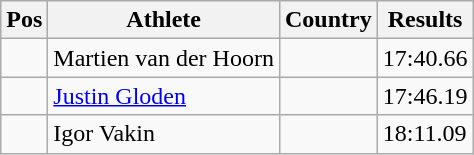<table class="wikitable">
<tr>
<th>Pos</th>
<th>Athlete</th>
<th>Country</th>
<th>Results</th>
</tr>
<tr>
<td align="center"></td>
<td>Martien van der Hoorn</td>
<td></td>
<td>17:40.66</td>
</tr>
<tr>
<td align="center"></td>
<td><a href='#'>Justin Gloden</a></td>
<td></td>
<td>17:46.19</td>
</tr>
<tr>
<td align="center"></td>
<td>Igor Vakin</td>
<td></td>
<td>18:11.09</td>
</tr>
</table>
